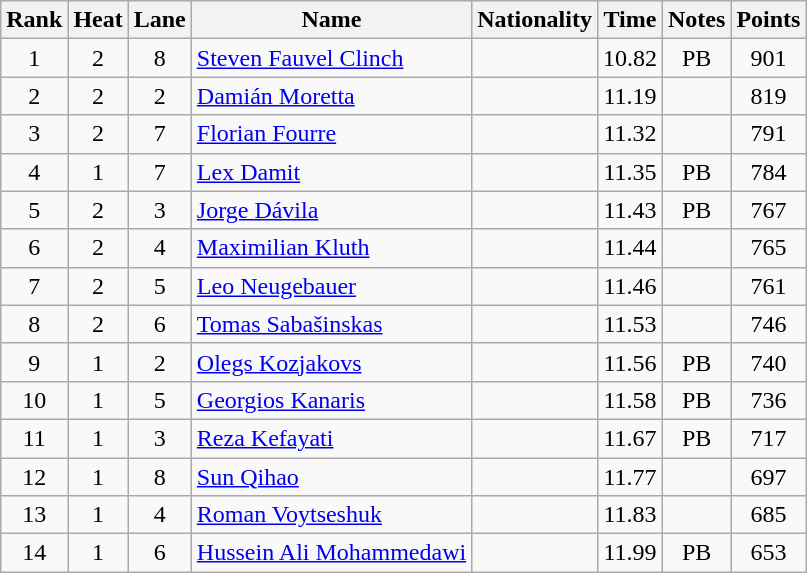<table class="wikitable sortable" style="text-align:center">
<tr>
<th>Rank</th>
<th>Heat</th>
<th>Lane</th>
<th>Name</th>
<th>Nationality</th>
<th>Time</th>
<th>Notes</th>
<th>Points</th>
</tr>
<tr>
<td>1</td>
<td>2</td>
<td>8</td>
<td align=left><a href='#'>Steven Fauvel Clinch</a></td>
<td align=left></td>
<td>10.82</td>
<td>PB</td>
<td>901</td>
</tr>
<tr>
<td>2</td>
<td>2</td>
<td>2</td>
<td align=left><a href='#'>Damián Moretta</a></td>
<td align=left></td>
<td>11.19</td>
<td></td>
<td>819</td>
</tr>
<tr>
<td>3</td>
<td>2</td>
<td>7</td>
<td align=left><a href='#'>Florian Fourre</a></td>
<td align=left></td>
<td>11.32</td>
<td></td>
<td>791</td>
</tr>
<tr>
<td>4</td>
<td>1</td>
<td>7</td>
<td align=left><a href='#'>Lex Damit</a></td>
<td align=left></td>
<td>11.35</td>
<td>PB</td>
<td>784</td>
</tr>
<tr>
<td>5</td>
<td>2</td>
<td>3</td>
<td align=left><a href='#'>Jorge Dávila</a></td>
<td align=left></td>
<td>11.43</td>
<td>PB</td>
<td>767</td>
</tr>
<tr>
<td>6</td>
<td>2</td>
<td>4</td>
<td align=left><a href='#'>Maximilian Kluth</a></td>
<td align=left></td>
<td>11.44</td>
<td></td>
<td>765</td>
</tr>
<tr>
<td>7</td>
<td>2</td>
<td>5</td>
<td align=left><a href='#'>Leo Neugebauer</a></td>
<td align=left></td>
<td>11.46</td>
<td></td>
<td>761</td>
</tr>
<tr>
<td>8</td>
<td>2</td>
<td>6</td>
<td align=left><a href='#'>Tomas Sabašinskas</a></td>
<td align=left></td>
<td>11.53</td>
<td></td>
<td>746</td>
</tr>
<tr>
<td>9</td>
<td>1</td>
<td>2</td>
<td align=left><a href='#'>Olegs Kozjakovs</a></td>
<td align=left></td>
<td>11.56</td>
<td>PB</td>
<td>740</td>
</tr>
<tr>
<td>10</td>
<td>1</td>
<td>5</td>
<td align=left><a href='#'>Georgios Kanaris</a></td>
<td align=left></td>
<td>11.58</td>
<td>PB</td>
<td>736</td>
</tr>
<tr>
<td>11</td>
<td>1</td>
<td>3</td>
<td align=left><a href='#'>Reza Kefayati</a></td>
<td align=left></td>
<td>11.67</td>
<td>PB</td>
<td>717</td>
</tr>
<tr>
<td>12</td>
<td>1</td>
<td>8</td>
<td align=left><a href='#'>Sun Qihao</a></td>
<td align=left></td>
<td>11.77</td>
<td></td>
<td>697</td>
</tr>
<tr>
<td>13</td>
<td>1</td>
<td>4</td>
<td align=left><a href='#'>Roman Voytseshuk</a></td>
<td align=left></td>
<td>11.83</td>
<td></td>
<td>685</td>
</tr>
<tr>
<td>14</td>
<td>1</td>
<td>6</td>
<td align=left><a href='#'>Hussein Ali Mohammedawi</a></td>
<td align=left></td>
<td>11.99</td>
<td>PB</td>
<td>653</td>
</tr>
</table>
